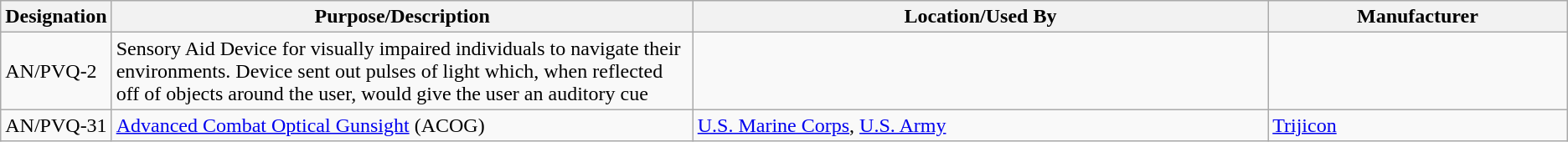<table class="wikitable sortable">
<tr>
<th scope="col">Designation</th>
<th scope="col" style="width: 500px;">Purpose/Description</th>
<th scope="col" style="width: 500px;">Location/Used By</th>
<th scope="col" style="width: 250px;">Manufacturer</th>
</tr>
<tr>
<td>AN/PVQ-2</td>
<td>Sensory Aid Device for visually impaired individuals to navigate their environments. Device sent out pulses of light which, when reflected off of objects around the user, would give the user an auditory cue</td>
<td></td>
<td></td>
</tr>
<tr>
<td>AN/PVQ-31</td>
<td><a href='#'>Advanced Combat Optical Gunsight</a> (ACOG)</td>
<td><a href='#'>U.S. Marine Corps</a>, <a href='#'>U.S. Army</a></td>
<td><a href='#'>Trijicon</a></td>
</tr>
</table>
